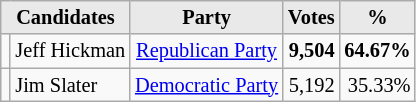<table class=wikitable style="font-size:85%; text-align:right;">
<tr>
<th style="background-color:#E9E9E9" align=center colspan=2>Candidates</th>
<th style="background-color:#E9E9E9" align=center>Party</th>
<th style="background-color:#E9E9E9" align=center>Votes</th>
<th style="background-color:#E9E9E9" align=center>%</th>
</tr>
<tr>
<td></td>
<td align=left>Jeff Hickman</td>
<td align=center><a href='#'>Republican Party</a></td>
<td><strong>9,504</strong></td>
<td><strong>64.67%</strong></td>
</tr>
<tr>
<td></td>
<td align=left>Jim Slater</td>
<td align=center><a href='#'>Democratic Party</a></td>
<td>5,192</td>
<td>35.33%</td>
</tr>
</table>
